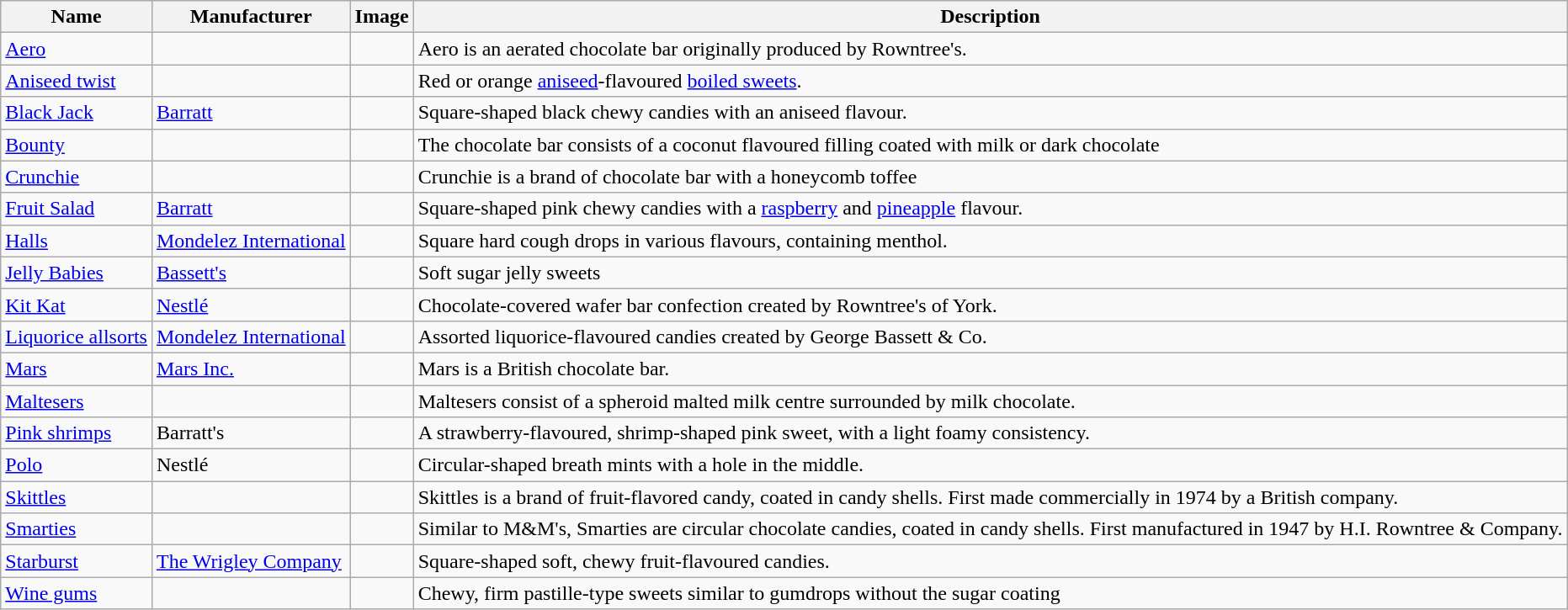<table class="wikitable sortable">
<tr>
<th>Name</th>
<th>Manufacturer</th>
<th class="unsortable">Image</th>
<th>Description</th>
</tr>
<tr>
<td><a href='#'>Aero</a></td>
<td></td>
<td></td>
<td>Aero is an aerated chocolate bar originally produced by Rowntree's.</td>
</tr>
<tr>
<td><a href='#'>Aniseed twist</a></td>
<td></td>
<td></td>
<td>Red or orange <a href='#'>aniseed</a>-flavoured <a href='#'>boiled sweets</a>.</td>
</tr>
<tr>
<td><a href='#'>Black Jack</a></td>
<td><a href='#'>Barratt</a></td>
<td></td>
<td>Square-shaped black chewy candies with an aniseed flavour.</td>
</tr>
<tr>
<td><a href='#'>Bounty</a></td>
<td></td>
<td></td>
<td>The chocolate bar consists of a coconut flavoured filling coated with milk or dark chocolate</td>
</tr>
<tr>
<td><a href='#'>Crunchie</a></td>
<td></td>
<td></td>
<td>Crunchie is a brand of chocolate bar with a honeycomb toffee</td>
</tr>
<tr>
<td><a href='#'>Fruit Salad</a></td>
<td><a href='#'>Barratt</a></td>
<td></td>
<td>Square-shaped pink chewy candies with a <a href='#'>raspberry</a> and <a href='#'>pineapple</a> flavour.</td>
</tr>
<tr>
<td><a href='#'>Halls</a></td>
<td><a href='#'>Mondelez International</a></td>
<td></td>
<td>Square hard cough drops in various flavours, containing menthol.</td>
</tr>
<tr>
<td><a href='#'>Jelly Babies</a></td>
<td><a href='#'>Bassett's</a></td>
<td></td>
<td>Soft sugar jelly sweets</td>
</tr>
<tr>
<td><a href='#'>Kit Kat</a></td>
<td><a href='#'>Nestlé</a></td>
<td></td>
<td>Chocolate-covered wafer bar confection created by Rowntree's of York.</td>
</tr>
<tr>
<td><a href='#'>Liquorice allsorts</a></td>
<td><a href='#'>Mondelez International</a></td>
<td></td>
<td>Assorted liquorice-flavoured candies created by George Bassett & Co.</td>
</tr>
<tr>
<td><a href='#'>Mars</a></td>
<td><a href='#'>Mars Inc.</a></td>
<td></td>
<td>Mars is a British chocolate bar.</td>
</tr>
<tr>
<td><a href='#'>Maltesers</a></td>
<td></td>
<td></td>
<td>Maltesers consist of a spheroid malted milk centre surrounded by milk chocolate.</td>
</tr>
<tr>
<td><a href='#'>Pink shrimps</a></td>
<td>Barratt's</td>
<td></td>
<td>A strawberry-flavoured, shrimp-shaped pink sweet, with a light foamy consistency.</td>
</tr>
<tr>
<td><a href='#'>Polo</a></td>
<td>Nestlé</td>
<td></td>
<td>Circular-shaped breath mints with a hole in the middle.</td>
</tr>
<tr>
<td><a href='#'>Skittles</a></td>
<td></td>
<td></td>
<td>Skittles is a brand of fruit-flavored candy, coated in candy shells. First made commercially in 1974 by a British company.</td>
</tr>
<tr>
<td><a href='#'>Smarties</a></td>
<td></td>
<td></td>
<td>Similar to M&M's, Smarties are circular chocolate candies, coated in candy shells. First manufactured in 1947 by H.I. Rowntree & Company.</td>
</tr>
<tr>
<td><a href='#'>Starburst</a></td>
<td><a href='#'>The Wrigley Company</a></td>
<td></td>
<td>Square-shaped soft, chewy fruit-flavoured candies.</td>
</tr>
<tr>
<td><a href='#'>Wine gums</a></td>
<td></td>
<td></td>
<td>Chewy, firm pastille-type sweets similar to gumdrops without the sugar coating</td>
</tr>
</table>
